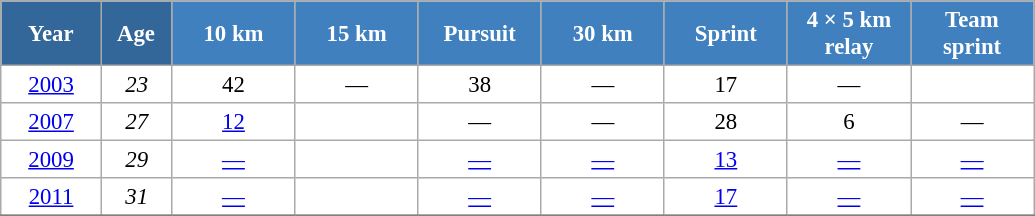<table class="wikitable" style="font-size:95%; text-align:center; border:grey solid 1px; border-collapse:collapse; background:#ffffff;">
<tr>
<th style="background-color:#369; color:white; width:60px;"> Year </th>
<th style="background-color:#369; color:white; width:40px;"> Age </th>
<th style="background-color:#4180be; color:white; width:75px;"> 10 km </th>
<th style="background-color:#4180be; color:white; width:75px;"> 15 km </th>
<th style="background-color:#4180be; color:white; width:75px;"> Pursuit </th>
<th style="background-color:#4180be; color:white; width:75px;"> 30 km </th>
<th style="background-color:#4180be; color:white; width:75px;"> Sprint </th>
<th style="background-color:#4180be; color:white; width:75px;"> 4 × 5 km <br> relay </th>
<th style="background-color:#4180be; color:white; width:75px;"> Team <br> sprint </th>
</tr>
<tr>
<td><a href='#'>2003</a></td>
<td><em>23</em></td>
<td>42</td>
<td>—</td>
<td>38</td>
<td>—</td>
<td>17</td>
<td>—</td>
<td></td>
</tr>
<tr>
<td><a href='#'>2007</a></td>
<td><em>27</em></td>
<td><a href='#'>12</a></td>
<td></td>
<td>—</td>
<td>—</td>
<td>28</td>
<td>6</td>
<td>—</td>
</tr>
<tr>
<td><a href='#'>2009</a></td>
<td><em>29</em></td>
<td><a href='#'>—</a></td>
<td></td>
<td><a href='#'>—</a></td>
<td><a href='#'>—</a></td>
<td><a href='#'>13</a></td>
<td><a href='#'>—</a></td>
<td><a href='#'>—</a></td>
</tr>
<tr>
<td><a href='#'>2011</a></td>
<td><em>31</em></td>
<td><a href='#'>—</a></td>
<td></td>
<td><a href='#'>—</a></td>
<td><a href='#'>—</a></td>
<td><a href='#'>17</a></td>
<td><a href='#'>—</a></td>
<td><a href='#'>—</a></td>
</tr>
<tr>
</tr>
</table>
